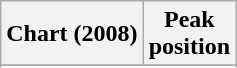<table class="wikitable">
<tr>
<th>Chart (2008)</th>
<th>Peak<br>position</th>
</tr>
<tr>
</tr>
<tr>
</tr>
</table>
